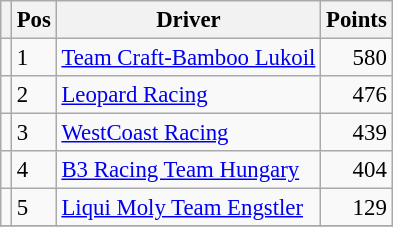<table class="wikitable" style="font-size: 95%;">
<tr>
<th></th>
<th>Pos</th>
<th>Driver</th>
<th>Points</th>
</tr>
<tr>
<td align="left"></td>
<td>1</td>
<td> <a href='#'>Team Craft-Bamboo Lukoil</a></td>
<td align="right">580</td>
</tr>
<tr>
<td align="left"></td>
<td>2</td>
<td> <a href='#'>Leopard Racing</a></td>
<td align="right">476</td>
</tr>
<tr>
<td align="left"></td>
<td>3</td>
<td> <a href='#'>WestCoast Racing</a></td>
<td align="right">439</td>
</tr>
<tr>
<td align="left"></td>
<td>4</td>
<td> <a href='#'>B3 Racing Team Hungary</a></td>
<td align="right">404</td>
</tr>
<tr>
<td align="left"></td>
<td>5</td>
<td> <a href='#'>Liqui Moly Team Engstler</a></td>
<td align="right">129</td>
</tr>
<tr>
</tr>
</table>
